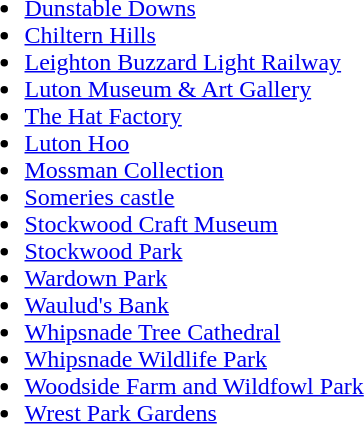<table>
<tr>
<td valign="top"><br><ul><li>  <a href='#'>Dunstable Downs</a></li><li>  <a href='#'>Chiltern Hills</a></li><li>  <a href='#'>Leighton Buzzard Light Railway</a></li><li> <a href='#'>Luton Museum & Art Gallery</a></li><li><a href='#'>The Hat Factory</a></li><li>  <a href='#'>Luton Hoo</a></li><li> <a href='#'>Mossman Collection</a></li><li><a href='#'>Someries castle</a></li><li>  <a href='#'>Stockwood Craft Museum</a></li><li> <a href='#'>Stockwood Park</a></li><li> <a href='#'>Wardown Park</a></li><li>  <a href='#'>Waulud's Bank</a></li><li> <a href='#'>Whipsnade Tree Cathedral</a></li><li>  <a href='#'>Whipsnade Wildlife Park</a></li><li><a href='#'>Woodside Farm and Wildfowl Park</a></li><li> <a href='#'>Wrest Park Gardens</a></li></ul></td>
</tr>
</table>
